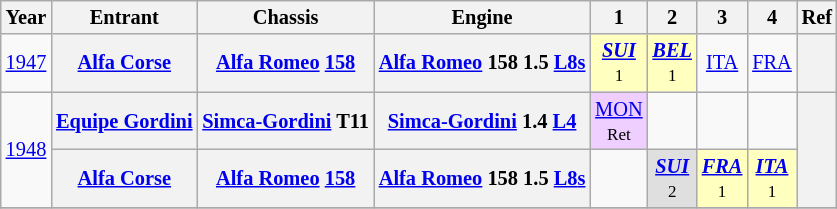<table class="wikitable" style="text-align:center; font-size:85%">
<tr>
<th>Year</th>
<th>Entrant</th>
<th>Chassis</th>
<th>Engine</th>
<th>1</th>
<th>2</th>
<th>3</th>
<th>4</th>
<th>Ref</th>
</tr>
<tr>
<td><a href='#'>1947</a></td>
<th nowrap><a href='#'>Alfa Corse</a></th>
<th nowrap><a href='#'>Alfa Romeo</a> <a href='#'>158</a></th>
<th nowrap><a href='#'>Alfa Romeo</a> 158 1.5 <a href='#'>L8</a><a href='#'>s</a></th>
<td style="background:#FFFFBF;"><strong><em><a href='#'>SUI</a></em></strong><br><small>1</small></td>
<td style="background:#FFFFBF;"><strong><em><a href='#'>BEL</a></em></strong><br><small>1</small></td>
<td><a href='#'>ITA</a></td>
<td><a href='#'>FRA</a></td>
<th></th>
</tr>
<tr>
<td rowspan=2><a href='#'>1948</a></td>
<th nowrap><a href='#'>Equipe Gordini</a></th>
<th nowrap><a href='#'>Simca-Gordini</a> T11</th>
<th nowrap><a href='#'>Simca-Gordini</a> 1.4 <a href='#'>L4</a></th>
<td style="background:#EFCFFF;"><a href='#'>MON</a><br><small>Ret</small></td>
<td></td>
<td></td>
<td></td>
<th rowspan=2></th>
</tr>
<tr>
<th nowrap><a href='#'>Alfa Corse</a></th>
<th nowrap><a href='#'>Alfa Romeo</a> <a href='#'>158</a></th>
<th nowrap><a href='#'>Alfa Romeo</a> 158 1.5 <a href='#'>L8</a><a href='#'>s</a></th>
<td></td>
<td style="background:#DFDFDF;"><strong><em><a href='#'>SUI</a></em></strong><br><small>2</small></td>
<td style="background:#FFFFBF;"><strong><em><a href='#'>FRA</a></em></strong><br><small>1</small></td>
<td style="background:#FFFFBF;"><strong><em><a href='#'>ITA</a></em></strong><br><small>1</small></td>
</tr>
<tr>
</tr>
</table>
